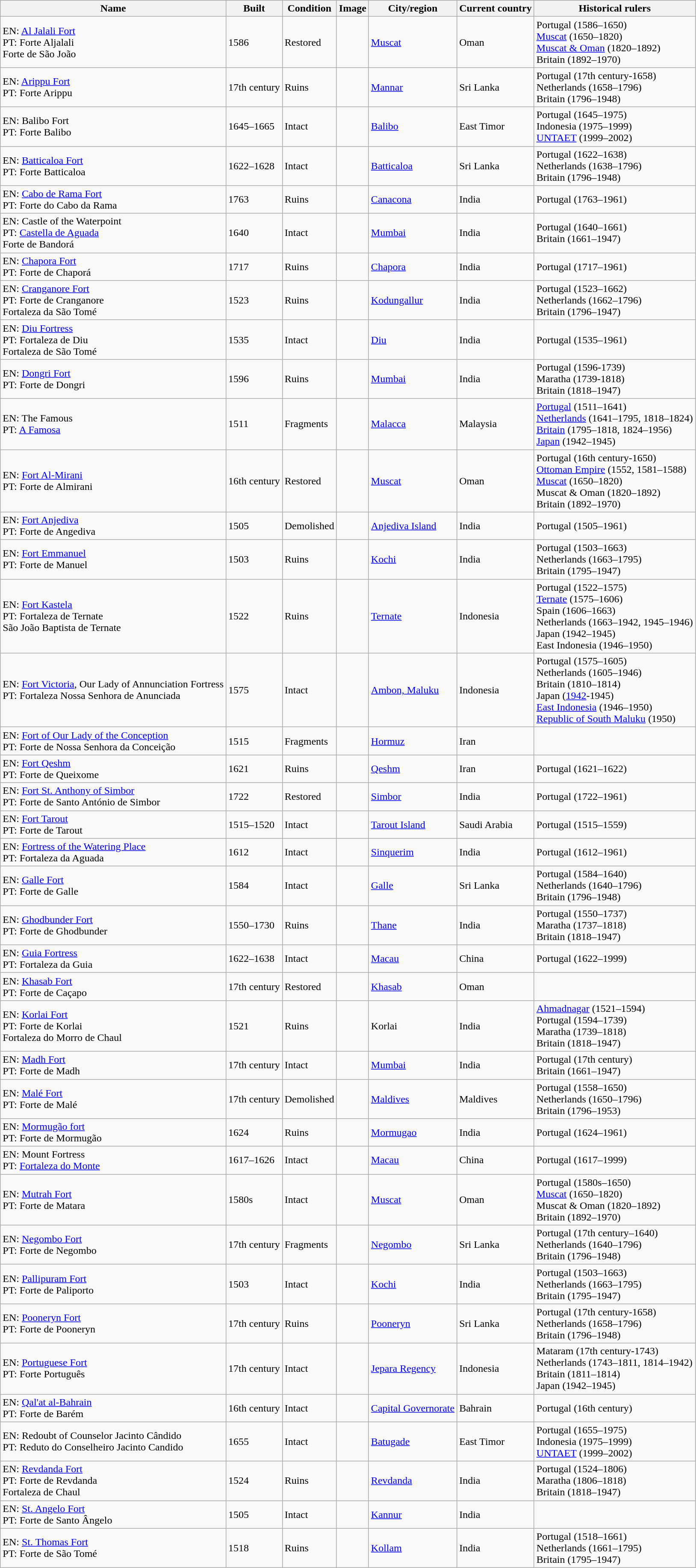<table class="wikitable sortable" style="vertical-align:centre">
<tr>
<th>Name</th>
<th>Built</th>
<th>Condition</th>
<th class="unsortable">Image</th>
<th>City/region</th>
<th>Current country</th>
<th class="unsortable">Historical rulers</th>
</tr>
<tr>
<td>EN: <a href='#'>Al Jalali Fort</a><br>PT: Forte Aljalali<br> Forte de São João</td>
<td>1586</td>
<td>Restored</td>
<td></td>
<td><a href='#'>Muscat</a></td>
<td> Oman</td>
<td>Portugal (1586–1650)<br><a href='#'>Muscat</a> (1650–1820)<br><a href='#'>Muscat & Oman</a> (1820–1892)<br>Britain (1892–1970)</td>
</tr>
<tr>
<td>EN: <a href='#'>Arippu Fort</a><br>PT: Forte Arippu</td>
<td>17th century</td>
<td>Ruins</td>
<td></td>
<td><a href='#'>Mannar</a></td>
<td> Sri Lanka</td>
<td>Portugal (17th century-1658)<br>Netherlands (1658–1796)<br>Britain (1796–1948)</td>
</tr>
<tr>
<td>EN: Balibo Fort<br> PT: Forte Balibo</td>
<td>1645–1665</td>
<td>Intact</td>
<td></td>
<td><a href='#'>Balibo</a></td>
<td> East Timor</td>
<td>Portugal (1645–1975)<br>Indonesia (1975–1999)<br><a href='#'>UNTAET</a> (1999–2002)</td>
</tr>
<tr>
<td>EN: <a href='#'>Batticaloa Fort</a><br> PT: Forte Batticaloa</td>
<td>1622–1628</td>
<td>Intact</td>
<td></td>
<td><a href='#'>Batticaloa</a></td>
<td> Sri Lanka</td>
<td>Portugal (1622–1638)<br>Netherlands (1638–1796)<br>Britain (1796–1948)</td>
</tr>
<tr>
<td>EN: <a href='#'>Cabo de Rama Fort</a><br> PT: Forte do Cabo da Rama</td>
<td>1763</td>
<td>Ruins</td>
<td></td>
<td><a href='#'>Canacona</a></td>
<td> India</td>
<td>Portugal (1763–1961)</td>
</tr>
<tr>
<td>EN: Castle of the Waterpoint<br>PT: <a href='#'>Castella de Aguada</a><br> Forte de Bandorá</td>
<td>1640</td>
<td>Intact</td>
<td></td>
<td><a href='#'>Mumbai</a></td>
<td> India</td>
<td>Portugal (1640–1661)<br>Britain (1661–1947)</td>
</tr>
<tr>
<td>EN: <a href='#'>Chapora Fort</a><br> PT: Forte de Chaporá</td>
<td>1717</td>
<td>Ruins</td>
<td></td>
<td><a href='#'>Chapora</a></td>
<td> India</td>
<td>Portugal (1717–1961)</td>
</tr>
<tr>
<td>EN: <a href='#'>Cranganore Fort</a><br>PT: Forte de Cranganore<br> Fortaleza da São Tomé</td>
<td>1523</td>
<td>Ruins</td>
<td></td>
<td><a href='#'>Kodungallur</a></td>
<td> India</td>
<td>Portugal (1523–1662)<br>Netherlands (1662–1796)<br>Britain (1796–1947)</td>
</tr>
<tr>
<td>EN: <a href='#'>Diu Fortress</a><br> PT: Fortaleza de Diu<br> Fortaleza de São Tomé</td>
<td>1535</td>
<td>Intact</td>
<td></td>
<td><a href='#'>Diu</a></td>
<td> India</td>
<td>Portugal (1535–1961)</td>
</tr>
<tr>
<td>EN: <a href='#'>Dongri Fort</a><br>PT: Forte de Dongri</td>
<td>1596</td>
<td>Ruins</td>
<td></td>
<td><a href='#'>Mumbai</a></td>
<td> India</td>
<td>Portugal (1596-1739)<br>Maratha (1739-1818)<br>Britain (1818–1947)</td>
</tr>
<tr style="vertical-align:centre" class="vcard">
<td class="fn org">EN: The Famous<br>PT: <a href='#'>A Famosa</a></td>
<td>1511</td>
<td>Fragments</td>
<td></td>
<td><a href='#'>Malacca</a></td>
<td> Malaysia</td>
<td><a href='#'>Portugal</a> (1511–1641)<br><a href='#'>Netherlands</a> (1641–1795, 1818–1824)<br><a href='#'>Britain</a> (1795–1818, 1824–1956)<br><a href='#'>Japan</a> (1942–1945)</td>
</tr>
<tr>
<td>EN: <a href='#'>Fort Al-Mirani</a><br>PT: Forte de Almirani</td>
<td>16th century</td>
<td>Restored</td>
<td></td>
<td><a href='#'>Muscat</a></td>
<td> Oman</td>
<td>Portugal (16th century-1650)<br><a href='#'>Ottoman Empire</a> (1552, 1581–1588)<br><a href='#'>Muscat</a> (1650–1820)<br>Muscat & Oman (1820–1892)<br>Britain (1892–1970)</td>
</tr>
<tr>
<td>EN: <a href='#'>Fort Anjediva</a><br>PT: Forte de Angediva</td>
<td>1505</td>
<td>Demolished</td>
<td></td>
<td><a href='#'>Anjediva Island</a></td>
<td> India</td>
<td>Portugal (1505–1961)</td>
</tr>
<tr>
<td>EN: <a href='#'>Fort Emmanuel</a><br>PT: Forte de Manuel</td>
<td>1503</td>
<td>Ruins</td>
<td></td>
<td><a href='#'>Kochi</a></td>
<td> India</td>
<td>Portugal (1503–1663)<br>Netherlands (1663–1795)<br>Britain (1795–1947)</td>
</tr>
<tr>
<td>EN: <a href='#'>Fort Kastela</a><br>PT: Fortaleza de Ternate<br> São João Baptista de Ternate</td>
<td>1522</td>
<td>Ruins</td>
<td></td>
<td><a href='#'>Ternate</a></td>
<td> Indonesia</td>
<td>Portugal (1522–1575)<br><a href='#'>Ternate</a> (1575–1606)<br>Spain (1606–1663)<br>Netherlands (1663–1942, 1945–1946)<br>Japan (1942–1945)<br>East Indonesia (1946–1950)</td>
</tr>
<tr>
<td>EN: <a href='#'>Fort Victoria</a>, Our Lady of Annunciation Fortress<br>PT: Fortaleza Nossa Senhora de Anunciada</td>
<td>1575</td>
<td>Intact</td>
<td></td>
<td><a href='#'>Ambon, Maluku</a></td>
<td> Indonesia</td>
<td>Portugal (1575–1605)<br>Netherlands (1605–1946)<br>Britain (1810–1814)<br>Japan (<a href='#'>1942</a>-1945)<br><a href='#'>East Indonesia</a> (1946–1950)<br><a href='#'>Republic of South Maluku</a> (1950)</td>
</tr>
<tr>
<td>EN: <a href='#'>Fort of Our Lady of the Conception</a><br>PT: Forte de Nossa Senhora da Conceição</td>
<td>1515</td>
<td>Fragments</td>
<td></td>
<td><a href='#'>Hormuz</a></td>
<td> Iran</td>
<td></td>
</tr>
<tr>
<td>EN: <a href='#'>Fort Qeshm</a><br>PT: Forte de Queixome</td>
<td>1621</td>
<td>Ruins</td>
<td></td>
<td><a href='#'>Qeshm</a></td>
<td> Iran</td>
<td>Portugal (1621–1622)</td>
</tr>
<tr>
<td>EN: <a href='#'>Fort St. Anthony of Simbor</a><br>PT: Forte de Santo António de Simbor</td>
<td>1722</td>
<td>Restored</td>
<td></td>
<td><a href='#'>Simbor</a></td>
<td> India</td>
<td>Portugal (1722–1961)</td>
</tr>
<tr>
<td>EN: <a href='#'>Fort Tarout</a><br>PT: Forte de Tarout</td>
<td>1515–1520</td>
<td>Intact</td>
<td></td>
<td><a href='#'>Tarout Island</a></td>
<td> Saudi Arabia</td>
<td>Portugal (1515–1559)</td>
</tr>
<tr>
<td>EN: <a href='#'>Fortress of the Watering Place</a><br> PT: Fortaleza da Aguada</td>
<td>1612</td>
<td>Intact</td>
<td></td>
<td><a href='#'>Sinquerim</a></td>
<td> India</td>
<td>Portugal (1612–1961)</td>
</tr>
<tr>
<td>EN: <a href='#'>Galle Fort</a><br>PT: Forte de Galle</td>
<td>1584</td>
<td>Intact</td>
<td></td>
<td><a href='#'>Galle</a></td>
<td> Sri Lanka</td>
<td>Portugal (1584–1640)<br>Netherlands (1640–1796)<br>Britain (1796–1948)</td>
</tr>
<tr>
<td>EN: <a href='#'>Ghodbunder Fort</a><br>PT: Forte de Ghodbunder</td>
<td>1550–1730</td>
<td>Ruins</td>
<td></td>
<td><a href='#'>Thane</a></td>
<td> India</td>
<td>Portugal (1550–1737)<br>Maratha (1737–1818)<br>Britain (1818–1947)</td>
</tr>
<tr>
<td>EN: <a href='#'>Guia Fortress</a><br>PT: Fortaleza da Guia</td>
<td>1622–1638</td>
<td>Intact</td>
<td></td>
<td><a href='#'>Macau</a></td>
<td> China</td>
<td>Portugal (1622–1999)</td>
</tr>
<tr>
<td>EN: <a href='#'>Khasab Fort</a><br>PT: Forte de Caçapo</td>
<td>17th century</td>
<td>Restored</td>
<td></td>
<td><a href='#'>Khasab</a></td>
<td> Oman</td>
<td></td>
</tr>
<tr>
<td>EN: <a href='#'>Korlai Fort</a><br>PT: Forte de Korlai<br> Fortaleza do Morro de Chaul</td>
<td>1521</td>
<td>Ruins</td>
<td></td>
<td>Korlai</td>
<td> India</td>
<td><a href='#'>Ahmadnagar</a> (1521–1594)<br>Portugal (1594–1739)<br>Maratha (1739–1818)<br>Britain (1818–1947)</td>
</tr>
<tr>
<td>EN: <a href='#'>Madh Fort</a><br>PT: Forte de Madh</td>
<td>17th century</td>
<td>Intact</td>
<td></td>
<td><a href='#'>Mumbai</a></td>
<td> India</td>
<td>Portugal (17th century)<br>Britain (1661–1947)</td>
</tr>
<tr>
<td>EN: <a href='#'>Malé Fort</a><br>PT: Forte de Malé</td>
<td>17th century</td>
<td>Demolished</td>
<td></td>
<td><a href='#'>Maldives</a></td>
<td>Maldives</td>
<td>Portugal (1558–1650)<br>Netherlands (1650–1796)<br>Britain (1796–1953)</td>
</tr>
<tr>
<td>EN: <a href='#'>Mormugão fort</a><br>PT: Forte de Mormugão</td>
<td>1624</td>
<td>Ruins</td>
<td></td>
<td><a href='#'>Mormugao</a></td>
<td> India</td>
<td>Portugal (1624–1961)</td>
</tr>
<tr>
<td>EN: Mount Fortress<br>PT: <a href='#'>Fortaleza do Monte</a></td>
<td>1617–1626</td>
<td>Intact</td>
<td></td>
<td><a href='#'>Macau</a></td>
<td> China</td>
<td>Portugal (1617–1999)</td>
</tr>
<tr>
<td>EN: <a href='#'>Mutrah Fort</a><br>PT: Forte de Matara</td>
<td>1580s</td>
<td>Intact</td>
<td></td>
<td><a href='#'>Muscat</a></td>
<td> Oman</td>
<td>Portugal (1580s–1650)<br><a href='#'>Muscat</a> (1650–1820)<br>Muscat & Oman (1820–1892)<br>Britain (1892–1970)</td>
</tr>
<tr>
<td>EN: <a href='#'>Negombo Fort</a><br>PT: Forte de Negombo</td>
<td>17th century</td>
<td>Fragments</td>
<td></td>
<td><a href='#'>Negombo</a></td>
<td> Sri Lanka</td>
<td>Portugal (17th century–1640)<br>Netherlands (1640–1796)<br>Britain (1796–1948)</td>
</tr>
<tr>
<td>EN: <a href='#'>Pallipuram Fort</a><br>PT: Forte de Paliporto</td>
<td>1503</td>
<td>Intact</td>
<td></td>
<td><a href='#'>Kochi</a></td>
<td> India</td>
<td>Portugal (1503–1663)<br>Netherlands (1663–1795)<br>Britain (1795–1947)</td>
</tr>
<tr>
<td>EN: <a href='#'>Pooneryn Fort</a><br>PT: Forte de Pooneryn</td>
<td>17th century</td>
<td>Ruins</td>
<td></td>
<td><a href='#'>Pooneryn</a></td>
<td> Sri Lanka</td>
<td>Portugal (17th century-1658)<br>Netherlands (1658–1796)<br>Britain (1796–1948)</td>
</tr>
<tr>
<td>EN: <a href='#'>Portuguese Fort</a><br>PT: Forte Português</td>
<td>17th century</td>
<td>Intact</td>
<td></td>
<td><a href='#'>Jepara Regency</a></td>
<td> Indonesia</td>
<td>Mataram (17th century-1743)<br>Netherlands (1743–1811, 1814–1942)<br>Britain (1811–1814)<br>Japan (1942–1945)</td>
</tr>
<tr>
<td>EN: <a href='#'>Qal'at al-Bahrain</a><br>PT: Forte de Barém</td>
<td>16th century</td>
<td>Intact</td>
<td></td>
<td><a href='#'>Capital Governorate</a></td>
<td> Bahrain</td>
<td>Portugal (16th century)</td>
</tr>
<tr>
<td>EN: Redoubt of Counselor Jacinto Cândido <br>PT: Reduto do Conselheiro Jacinto Candido</td>
<td>1655</td>
<td>Intact</td>
<td></td>
<td><a href='#'>Batugade</a></td>
<td> East Timor</td>
<td>Portugal (1655–1975)<br>Indonesia (1975–1999)<br><a href='#'>UNTAET</a> (1999–2002)</td>
</tr>
<tr>
<td>EN: <a href='#'>Revdanda Fort</a><br>PT: Forte de Revdanda<br> Fortaleza de Chaul</td>
<td>1524</td>
<td>Ruins</td>
<td></td>
<td><a href='#'>Revdanda</a></td>
<td> India</td>
<td>Portugal (1524–1806)<br>Maratha (1806–1818)<br>Britain (1818–1947)</td>
</tr>
<tr>
<td>EN: <a href='#'>St. Angelo Fort</a><br>PT: Forte de Santo Ângelo</td>
<td>1505</td>
<td>Intact</td>
<td></td>
<td><a href='#'>Kannur</a></td>
<td> India</td>
<td></td>
</tr>
<tr>
<td>EN: <a href='#'>St. Thomas Fort</a><br>PT: Forte de São Tomé</td>
<td>1518</td>
<td>Ruins</td>
<td></td>
<td><a href='#'>Kollam</a></td>
<td> India</td>
<td>Portugal (1518–1661)<br>Netherlands (1661–1795)<br>Britain (1795–1947)</td>
</tr>
</table>
